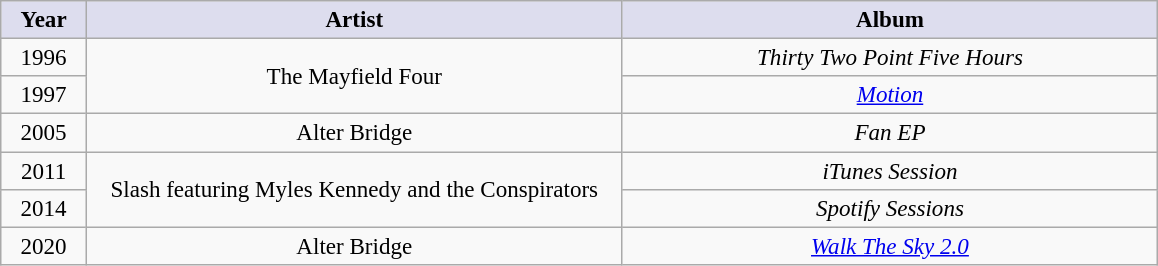<table class="wikitable sortable" style="font-size:96%; text-align:center; margin: 6px;">
<tr>
<th style="background:#dde; width:50px;">Year</th>
<th style="background:#dde; width:350px;">Artist</th>
<th style="background:#dde; width:350px;">Album</th>
</tr>
<tr>
<td>1996</td>
<td rowspan="2">The Mayfield Four</td>
<td><em>Thirty Two Point Five Hours</em></td>
</tr>
<tr>
<td>1997</td>
<td><em><a href='#'>Motion</a></em></td>
</tr>
<tr>
<td>2005</td>
<td>Alter Bridge</td>
<td><em>Fan EP</em></td>
</tr>
<tr>
<td>2011</td>
<td rowspan="2">Slash featuring Myles Kennedy and the Conspirators</td>
<td><em>iTunes Session</em></td>
</tr>
<tr>
<td>2014</td>
<td><em>Spotify Sessions</em></td>
</tr>
<tr>
<td>2020</td>
<td>Alter Bridge</td>
<td><em><a href='#'>Walk The Sky 2.0</a></em></td>
</tr>
</table>
